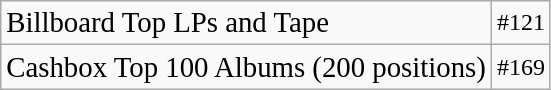<table class="wikitable">
<tr>
<td><big>Billboard Top LPs and Tape</big></td>
<td>#121</td>
</tr>
<tr>
<td><big>Cashbox Top 100 Albums (200 positions)</big></td>
<td>#169</td>
</tr>
</table>
